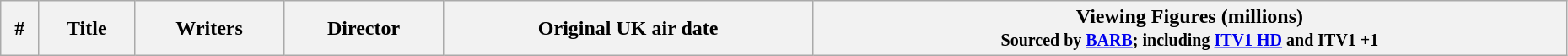<table class="wikitable plainrowheaders" style="width:98%;">
<tr>
<th "width=5%">#</th>
<th "width=10%">Title</th>
<th "width=10%">Writers</th>
<th "width=10%">Director</th>
<th "width=10%">Original UK air date</th>
<th "width=15%">Viewing Figures (millions)<br> <small> Sourced by <a href='#'>BARB</a>; including <a href='#'>ITV1 HD</a> and ITV1 +1</small><br>




</th>
</tr>
</table>
